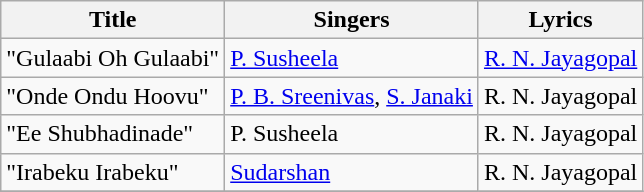<table class="wikitable sortable">
<tr>
<th>Title</th>
<th>Singers</th>
<th>Lyrics</th>
</tr>
<tr>
<td>"Gulaabi Oh Gulaabi"</td>
<td><a href='#'>P. Susheela</a></td>
<td><a href='#'>R. N. Jayagopal</a></td>
</tr>
<tr>
<td>"Onde Ondu Hoovu"</td>
<td><a href='#'>P. B. Sreenivas</a>, <a href='#'>S. Janaki</a></td>
<td>R. N. Jayagopal</td>
</tr>
<tr>
<td>"Ee Shubhadinade"</td>
<td>P. Susheela</td>
<td>R. N. Jayagopal</td>
</tr>
<tr>
<td>"Irabeku Irabeku"</td>
<td><a href='#'>Sudarshan</a></td>
<td>R. N. Jayagopal</td>
</tr>
<tr>
</tr>
</table>
